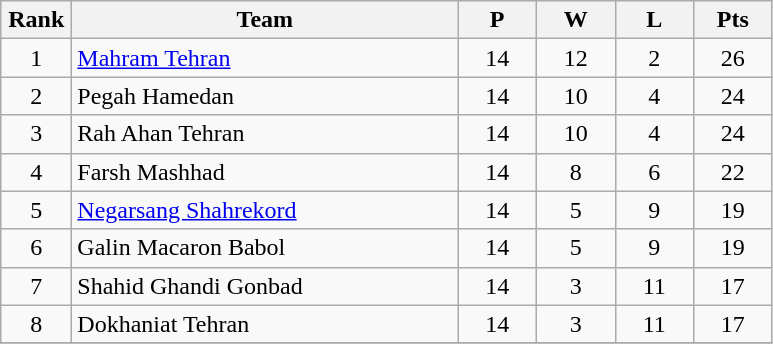<table class="wikitable" style="text-align: center;">
<tr>
<th width=40>Rank</th>
<th width=250>Team</th>
<th width=45>P</th>
<th width=45>W</th>
<th width=45>L</th>
<th width=45>Pts</th>
</tr>
<tr>
<td>1</td>
<td align="left"><a href='#'>Mahram Tehran</a></td>
<td>14</td>
<td>12</td>
<td>2</td>
<td>26</td>
</tr>
<tr>
<td>2</td>
<td align="left">Pegah Hamedan</td>
<td>14</td>
<td>10</td>
<td>4</td>
<td>24</td>
</tr>
<tr>
<td>3</td>
<td align="left">Rah Ahan Tehran</td>
<td>14</td>
<td>10</td>
<td>4</td>
<td>24</td>
</tr>
<tr>
<td>4</td>
<td align="left">Farsh Mashhad</td>
<td>14</td>
<td>8</td>
<td>6</td>
<td>22</td>
</tr>
<tr>
<td>5</td>
<td align="left"><a href='#'>Negarsang Shahrekord</a></td>
<td>14</td>
<td>5</td>
<td>9</td>
<td>19</td>
</tr>
<tr>
<td>6</td>
<td align="left">Galin Macaron Babol</td>
<td>14</td>
<td>5</td>
<td>9</td>
<td>19</td>
</tr>
<tr>
<td>7</td>
<td align="left">Shahid Ghandi Gonbad</td>
<td>14</td>
<td>3</td>
<td>11</td>
<td>17</td>
</tr>
<tr>
<td>8</td>
<td align="left">Dokhaniat Tehran</td>
<td>14</td>
<td>3</td>
<td>11</td>
<td>17</td>
</tr>
<tr>
</tr>
</table>
